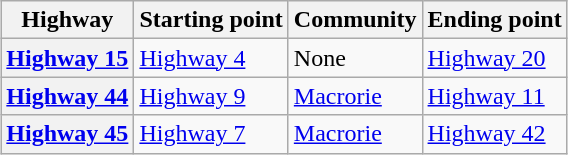<table class="wikitable"  style="margin:0 auto;">
<tr>
<th>Highway</th>
<th>Starting point</th>
<th>Community</th>
<th>Ending point</th>
</tr>
<tr>
<th><a href='#'>Highway 15</a></th>
<td><a href='#'>Highway 4</a></td>
<td>None</td>
<td><a href='#'>Highway 20</a></td>
</tr>
<tr>
<th><a href='#'>Highway 44</a></th>
<td><a href='#'>Highway 9</a></td>
<td><a href='#'>Macrorie</a></td>
<td><a href='#'>Highway 11</a></td>
</tr>
<tr>
<th><a href='#'>Highway 45</a></th>
<td><a href='#'>Highway 7</a></td>
<td><a href='#'>Macrorie</a></td>
<td><a href='#'>Highway 42</a></td>
</tr>
</table>
